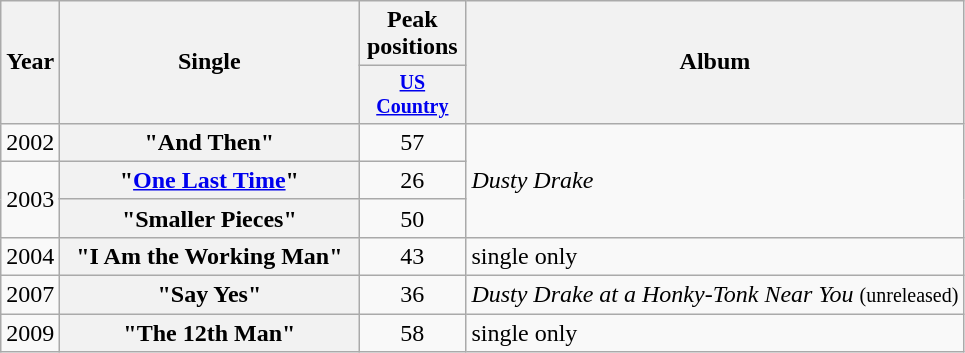<table class="wikitable plainrowheaders" style="text-align:center;">
<tr>
<th rowspan="2">Year</th>
<th rowspan="2" style="width:12em;">Single</th>
<th>Peak positions</th>
<th rowspan="2">Album</th>
</tr>
<tr style="font-size:smaller;">
<th style="width:65px;"><a href='#'>US Country</a></th>
</tr>
<tr>
<td>2002</td>
<th scope="row">"And Then"</th>
<td>57</td>
<td style="text-align:left;" rowspan="3"><em>Dusty Drake</em></td>
</tr>
<tr>
<td rowspan="2">2003</td>
<th scope="row">"<a href='#'>One Last Time</a>"</th>
<td>26</td>
</tr>
<tr>
<th scope="row">"Smaller Pieces"</th>
<td>50</td>
</tr>
<tr>
<td>2004</td>
<th scope="row">"I Am the Working Man"</th>
<td>43</td>
<td style="text-align:left;">single only</td>
</tr>
<tr>
<td>2007</td>
<th scope="row">"Say Yes"</th>
<td>36</td>
<td style="text-align:left;"><em>Dusty Drake at a Honky-Tonk Near You</em> <small>(unreleased)</small></td>
</tr>
<tr>
<td>2009</td>
<th scope="row">"The 12th Man"</th>
<td>58</td>
<td style="text-align:left;">single only</td>
</tr>
</table>
